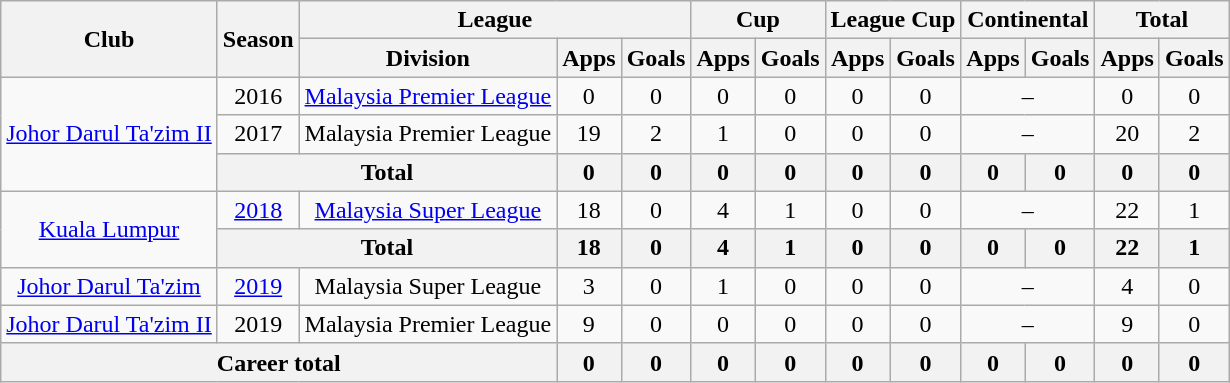<table class=wikitable style="text-align: center">
<tr>
<th rowspan=2>Club</th>
<th rowspan=2>Season</th>
<th colspan=3>League</th>
<th colspan=2>Cup</th>
<th colspan=2>League Cup</th>
<th colspan=2>Continental</th>
<th colspan=2>Total</th>
</tr>
<tr>
<th>Division</th>
<th>Apps</th>
<th>Goals</th>
<th>Apps</th>
<th>Goals</th>
<th>Apps</th>
<th>Goals</th>
<th>Apps</th>
<th>Goals</th>
<th>Apps</th>
<th>Goals</th>
</tr>
<tr>
<td rowspan="3"><a href='#'>Johor Darul Ta'zim II</a></td>
<td>2016</td>
<td><a href='#'>Malaysia Premier League</a></td>
<td>0</td>
<td>0</td>
<td>0</td>
<td>0</td>
<td>0</td>
<td>0</td>
<td colspan=2>–</td>
<td>0</td>
<td>0</td>
</tr>
<tr>
<td>2017</td>
<td>Malaysia Premier League</td>
<td>19</td>
<td>2</td>
<td>1</td>
<td>0</td>
<td>0</td>
<td>0</td>
<td colspan=2>–</td>
<td>20</td>
<td>2</td>
</tr>
<tr>
<th colspan=2>Total</th>
<th>0</th>
<th>0</th>
<th>0</th>
<th>0</th>
<th>0</th>
<th>0</th>
<th>0</th>
<th>0</th>
<th>0</th>
<th>0</th>
</tr>
<tr>
<td rowspan="2"><a href='#'>Kuala Lumpur</a></td>
<td><a href='#'>2018</a></td>
<td><a href='#'>Malaysia Super League</a></td>
<td>18</td>
<td>0</td>
<td>4</td>
<td>1</td>
<td>0</td>
<td>0</td>
<td colspan=2>–</td>
<td>22</td>
<td>1</td>
</tr>
<tr>
<th colspan=2>Total</th>
<th>18</th>
<th>0</th>
<th>4</th>
<th>1</th>
<th>0</th>
<th>0</th>
<th>0</th>
<th>0</th>
<th>22</th>
<th>1</th>
</tr>
<tr>
<td rowspan="1"><a href='#'>Johor Darul Ta'zim</a></td>
<td><a href='#'>2019</a></td>
<td>Malaysia Super League</td>
<td>3</td>
<td>0</td>
<td>1</td>
<td>0</td>
<td>0</td>
<td>0</td>
<td colspan=2>–</td>
<td>4</td>
<td>0</td>
</tr>
<tr>
<td rowspan="1"><a href='#'>Johor Darul Ta'zim II</a></td>
<td>2019</td>
<td>Malaysia Premier League</td>
<td>9</td>
<td>0</td>
<td>0</td>
<td>0</td>
<td>0</td>
<td>0</td>
<td colspan=2>–</td>
<td>9</td>
<td>0</td>
</tr>
<tr>
<th colspan=3>Career total</th>
<th>0</th>
<th>0</th>
<th>0</th>
<th>0</th>
<th>0</th>
<th>0</th>
<th>0</th>
<th>0</th>
<th>0</th>
<th>0</th>
</tr>
</table>
